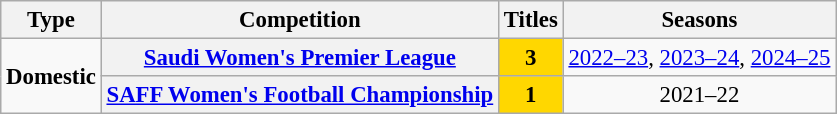<table class="wikitable plainrowheaders" style="font-size:95%; text-align:center;">
<tr>
<th>Type</th>
<th>Competition</th>
<th>Titles</th>
<th>Seasons</th>
</tr>
<tr>
<td rowspan="5"><strong>Domestic</strong></td>
<th scope=col><a href='#'>Saudi Women's Premier League</a></th>
<td style="background-color:gold"><strong>3</strong></td>
<td><a href='#'>2022–23</a>, <a href='#'>2023–24</a>, <a href='#'>2024–25</a></td>
</tr>
<tr>
<th scope=col><a href='#'>SAFF Women's Football Championship</a></th>
<td style="background-color:gold"><strong>1</strong></td>
<td>2021–22</td>
</tr>
</table>
